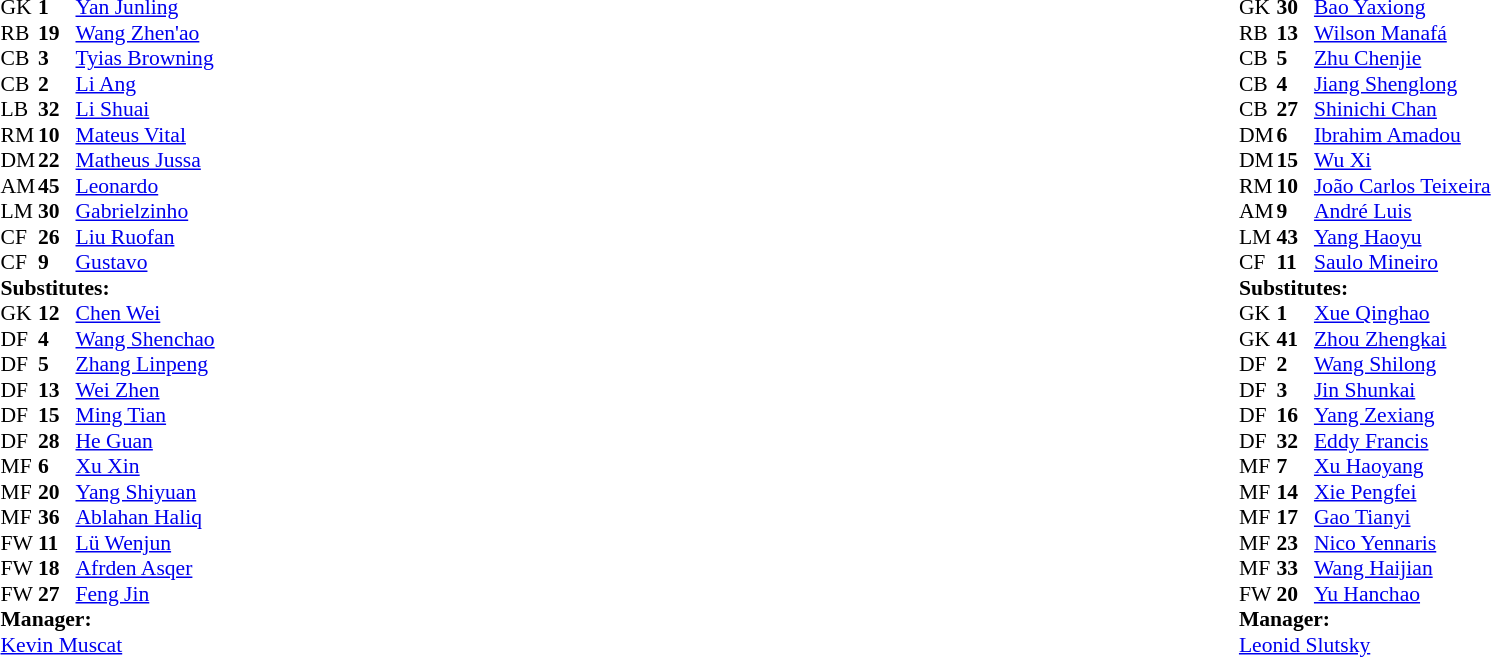<table width="100%">
<tr>
<td valign="top" width="40%"><br><table style="font-size:90%" cellspacing="0" cellpadding="0">
<tr>
<th width=25></th>
<th width=25></th>
</tr>
<tr>
<td>GK</td>
<td><strong>1</strong></td>
<td> <a href='#'>Yan Junling</a></td>
</tr>
<tr>
<td>RB</td>
<td><strong>19</strong></td>
<td> <a href='#'>Wang Zhen'ao</a></td>
<td></td>
</tr>
<tr>
<td>CB</td>
<td><strong>3</strong></td>
<td> <a href='#'>Tyias Browning</a></td>
<td></td>
</tr>
<tr>
<td>CB</td>
<td><strong>2</strong></td>
<td> <a href='#'>Li Ang</a></td>
</tr>
<tr>
<td>LB</td>
<td><strong>32</strong></td>
<td> <a href='#'>Li Shuai</a></td>
</tr>
<tr>
<td>RM</td>
<td><strong>10</strong></td>
<td> <a href='#'>Mateus Vital</a></td>
</tr>
<tr>
<td>DM</td>
<td><strong>22</strong></td>
<td> <a href='#'>Matheus Jussa</a></td>
</tr>
<tr>
<td>AM</td>
<td><strong>45</strong></td>
<td> <a href='#'>Leonardo</a></td>
</tr>
<tr>
<td>LM</td>
<td><strong>30</strong></td>
<td> <a href='#'>Gabrielzinho</a></td>
<td></td>
</tr>
<tr>
<td>CF</td>
<td><strong>26</strong></td>
<td> <a href='#'>Liu Ruofan</a></td>
<td></td>
</tr>
<tr>
<td>CF</td>
<td><strong>9</strong></td>
<td> <a href='#'>Gustavo</a></td>
</tr>
<tr>
<td colspan=3><strong>Substitutes:</strong></td>
</tr>
<tr>
<td>GK</td>
<td><strong>12</strong></td>
<td> <a href='#'>Chen Wei</a></td>
</tr>
<tr>
<td>DF</td>
<td><strong>4</strong></td>
<td> <a href='#'>Wang Shenchao</a></td>
</tr>
<tr>
<td>DF</td>
<td><strong>5</strong></td>
<td> <a href='#'>Zhang Linpeng</a></td>
<td></td>
</tr>
<tr>
<td>DF</td>
<td><strong>13</strong></td>
<td> <a href='#'>Wei Zhen</a></td>
</tr>
<tr>
<td>DF</td>
<td><strong>15</strong></td>
<td> <a href='#'>Ming Tian</a></td>
<td></td>
</tr>
<tr>
<td>DF</td>
<td><strong>28</strong></td>
<td> <a href='#'>He Guan</a></td>
</tr>
<tr>
<td>MF</td>
<td><strong>6</strong></td>
<td> <a href='#'>Xu Xin</a></td>
</tr>
<tr>
<td>MF</td>
<td><strong>20</strong></td>
<td> <a href='#'>Yang Shiyuan</a></td>
</tr>
<tr>
<td>MF</td>
<td><strong>36</strong></td>
<td> <a href='#'>Ablahan Haliq</a></td>
</tr>
<tr>
<td>FW</td>
<td><strong>11</strong></td>
<td> <a href='#'>Lü Wenjun</a></td>
</tr>
<tr>
<td>FW</td>
<td><strong>18</strong></td>
<td> <a href='#'>Afrden Asqer</a></td>
</tr>
<tr>
<td>FW</td>
<td><strong>27</strong></td>
<td> <a href='#'>Feng Jin</a></td>
<td></td>
<td></td>
</tr>
<tr>
<td colspan=3><strong>Manager:</strong></td>
</tr>
<tr>
<td colspan=3> <a href='#'>Kevin Muscat</a></td>
</tr>
</table>
</td>
<td valign="top" width="50%"><br><table style="font-size:90%; margin:auto" cellspacing="0" cellpadding="0">
<tr>
<th width=25></th>
<th width=25></th>
</tr>
<tr>
<td>GK</td>
<td><strong>30</strong></td>
<td> <a href='#'>Bao Yaxiong</a></td>
</tr>
<tr>
<td>RB</td>
<td><strong>13</strong></td>
<td> <a href='#'>Wilson Manafá</a></td>
<td></td>
<td></td>
</tr>
<tr>
<td>CB</td>
<td><strong>5</strong></td>
<td> <a href='#'>Zhu Chenjie</a></td>
</tr>
<tr>
<td>CB</td>
<td><strong>4</strong></td>
<td> <a href='#'>Jiang Shenglong</a></td>
</tr>
<tr>
<td>CB</td>
<td><strong>27</strong></td>
<td> <a href='#'>Shinichi Chan</a></td>
</tr>
<tr>
<td>DM</td>
<td><strong>6</strong></td>
<td> <a href='#'>Ibrahim Amadou</a></td>
<td></td>
</tr>
<tr>
<td>DM</td>
<td><strong>15</strong></td>
<td> <a href='#'>Wu Xi</a></td>
<td></td>
</tr>
<tr>
<td>RM</td>
<td><strong>10</strong></td>
<td> <a href='#'>João Carlos Teixeira</a></td>
<td></td>
</tr>
<tr>
<td>AM</td>
<td><strong>9</strong></td>
<td> <a href='#'>André Luis</a></td>
<td></td>
</tr>
<tr>
<td>LM</td>
<td><strong>43</strong></td>
<td> <a href='#'>Yang Haoyu</a></td>
<td></td>
</tr>
<tr>
<td>CF</td>
<td><strong>11</strong></td>
<td> <a href='#'>Saulo Mineiro</a></td>
</tr>
<tr>
<td colspan=3><strong>Substitutes:</strong></td>
</tr>
<tr>
<td>GK</td>
<td><strong>1</strong></td>
<td> <a href='#'>Xue Qinghao</a></td>
</tr>
<tr>
<td>GK</td>
<td><strong>41</strong></td>
<td> <a href='#'>Zhou Zhengkai</a></td>
</tr>
<tr>
<td>DF</td>
<td><strong>2</strong></td>
<td> <a href='#'>Wang Shilong</a></td>
</tr>
<tr>
<td>DF</td>
<td><strong>3</strong></td>
<td> <a href='#'>Jin Shunkai</a></td>
</tr>
<tr>
<td>DF</td>
<td><strong>16</strong></td>
<td> <a href='#'>Yang Zexiang</a></td>
<td></td>
</tr>
<tr>
<td>DF</td>
<td><strong>32</strong></td>
<td> <a href='#'>Eddy Francis</a></td>
</tr>
<tr>
<td>MF</td>
<td><strong>7</strong></td>
<td> <a href='#'>Xu Haoyang</a></td>
</tr>
<tr>
<td>MF</td>
<td><strong>14</strong></td>
<td> <a href='#'>Xie Pengfei</a></td>
</tr>
<tr>
<td>MF</td>
<td><strong>17</strong></td>
<td> <a href='#'>Gao Tianyi</a></td>
<td></td>
<td></td>
</tr>
<tr>
<td>MF</td>
<td><strong>23</strong></td>
<td> <a href='#'>Nico Yennaris</a></td>
</tr>
<tr>
<td>MF</td>
<td><strong>33</strong></td>
<td> <a href='#'>Wang Haijian</a></td>
</tr>
<tr>
<td>FW</td>
<td><strong>20</strong></td>
<td> <a href='#'>Yu Hanchao</a></td>
<td></td>
<td></td>
</tr>
<tr>
<td colspan=3><strong>Manager:</strong></td>
</tr>
<tr>
<td colspan=3> <a href='#'>Leonid Slutsky</a></td>
</tr>
</table>
</td>
</tr>
</table>
